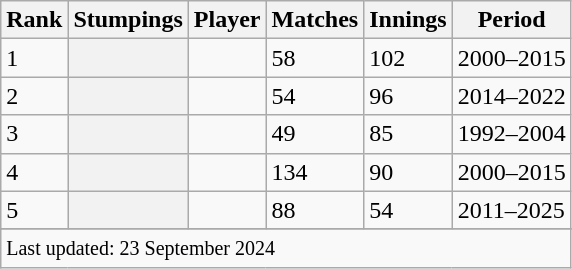<table class="wikitable sortable">
<tr>
<th>Rank</th>
<th>Stumpings</th>
<th>Player</th>
<th>Matches</th>
<th>Innings</th>
<th>Period</th>
</tr>
<tr>
<td>1</td>
<th></th>
<td></td>
<td>58</td>
<td>102</td>
<td>2000–2015</td>
</tr>
<tr>
<td>2</td>
<th></th>
<td></td>
<td>54</td>
<td>96</td>
<td>2014–2022</td>
</tr>
<tr>
<td>3</td>
<th></th>
<td></td>
<td>49</td>
<td>85</td>
<td>1992–2004</td>
</tr>
<tr>
<td>4</td>
<th></th>
<td></td>
<td>134</td>
<td>90</td>
<td>2000–2015</td>
</tr>
<tr>
<td>5</td>
<th></th>
<td></td>
<td>88</td>
<td>54</td>
<td>2011–2025</td>
</tr>
<tr>
</tr>
<tr class=sortbottom>
<td colspan=6><small>Last updated: 23 September 2024</small></td>
</tr>
</table>
